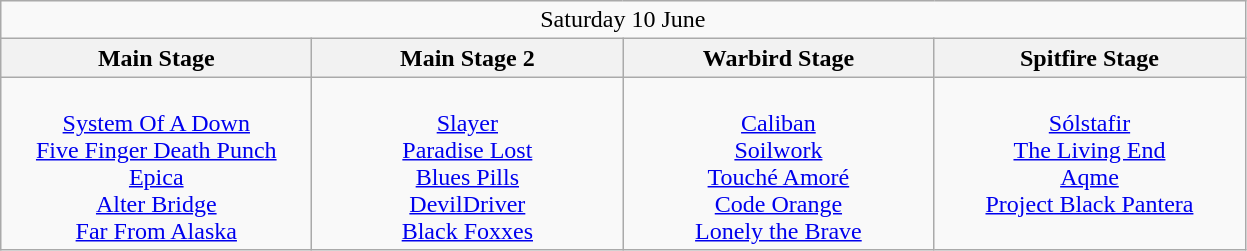<table class="wikitable">
<tr>
<td colspan="4" style="text-align:center;">Saturday 10 June</td>
</tr>
<tr>
<th>Main Stage</th>
<th>Main Stage 2</th>
<th>Warbird Stage</th>
<th>Spitfire Stage</th>
</tr>
<tr>
<td style="text-align:center; vertical-align:top; width:200px;"><br><a href='#'>System Of A Down</a><br>
<a href='#'>Five Finger Death Punch</a><br>
<a href='#'>Epica</a><br>
<a href='#'>Alter Bridge</a><br>
<a href='#'>Far From Alaska</a><br></td>
<td style="text-align:center; vertical-align:top; width:200px;"><br><a href='#'>Slayer</a><br>
<a href='#'>Paradise Lost</a><br>
<a href='#'>Blues Pills</a><br>
<a href='#'>DevilDriver</a><br>
<a href='#'>Black Foxxes</a><br></td>
<td style="text-align:center; vertical-align:top; width:200px;"><br><a href='#'>Caliban</a><br>
<a href='#'>Soilwork</a><br>
<a href='#'>Touché Amoré</a><br>
<a href='#'>Code Orange</a><br>
<a href='#'>Lonely the Brave</a><br></td>
<td style="text-align:center; vertical-align:top; width:200px;"><br><a href='#'>Sólstafir</a><br>
<a href='#'>The Living End</a><br>
<a href='#'>Aqme</a><br>
<a href='#'>Project Black Pantera</a><br></td>
</tr>
</table>
